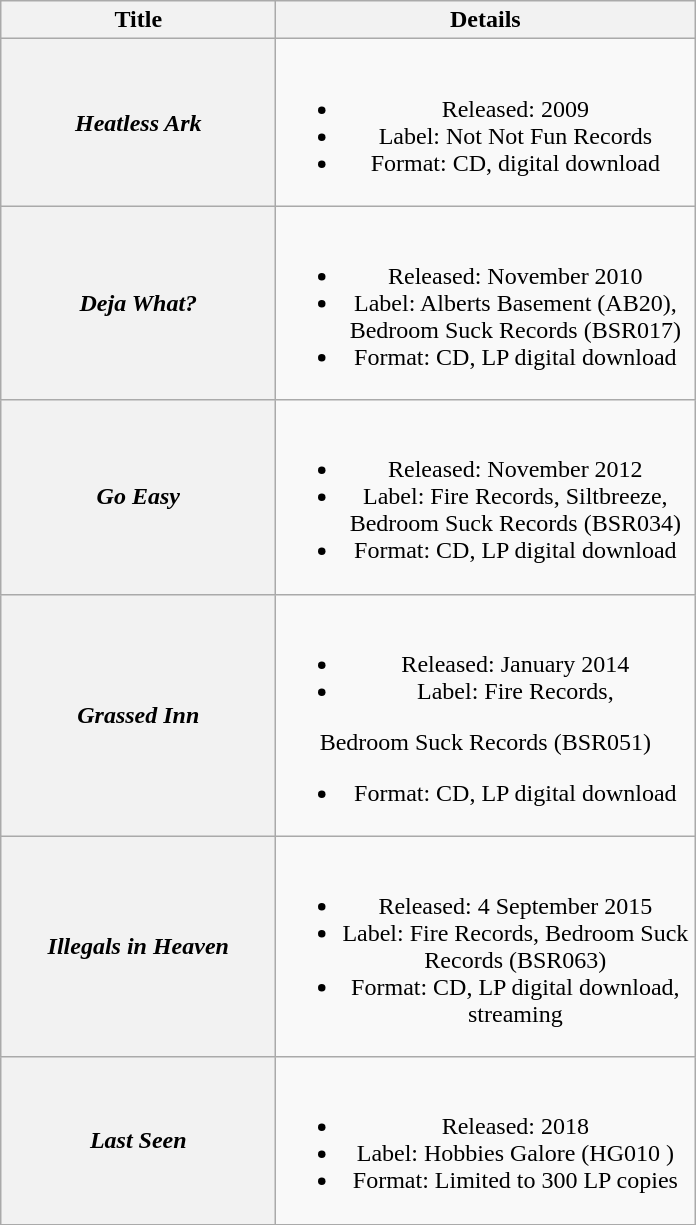<table class="wikitable plainrowheaders" style="text-align:center;" border="1">
<tr>
<th scope="col" style="width:11em;">Title</th>
<th scope="col" style="width:17em;">Details</th>
</tr>
<tr>
<th scope="row"><em>Heatless Ark</em></th>
<td><br><ul><li>Released: 2009</li><li>Label: Not Not Fun Records</li><li>Format: CD, digital download</li></ul></td>
</tr>
<tr>
<th scope="row"><em>Deja What?</em></th>
<td><br><ul><li>Released: November 2010</li><li>Label: Alberts Basement (AB20), Bedroom Suck Records (BSR017)</li><li>Format: CD, LP digital download</li></ul></td>
</tr>
<tr>
<th scope="row"><em>Go Easy</em></th>
<td><br><ul><li>Released: November 2012</li><li>Label: Fire Records, Siltbreeze, Bedroom Suck Records (BSR034)</li><li>Format: CD, LP digital download</li></ul></td>
</tr>
<tr>
<th scope="row"><em>Grassed Inn</em></th>
<td><br><ul><li>Released: January 2014</li><li>Label: Fire Records,</li></ul>Bedroom Suck Records (BSR051)<ul><li>Format: CD, LP digital download</li></ul></td>
</tr>
<tr>
<th scope="row"><em>Illegals in Heaven</em></th>
<td><br><ul><li>Released: 4 September 2015</li><li>Label: Fire Records, Bedroom Suck Records (BSR063)</li><li>Format: CD, LP digital download, streaming</li></ul></td>
</tr>
<tr>
<th scope="row"><em>Last Seen</em></th>
<td><br><ul><li>Released: 2018</li><li>Label: Hobbies Galore (HG010 )</li><li>Format: Limited to 300 LP copies</li></ul></td>
</tr>
</table>
